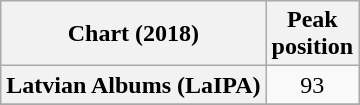<table class="wikitable plainrowheaders" style="text-align:center">
<tr>
<th scope="col">Chart (2018)</th>
<th scope="col">Peak<br>position</th>
</tr>
<tr>
<th scope="row">Latvian Albums (LaIPA)</th>
<td>93</td>
</tr>
<tr>
</tr>
</table>
